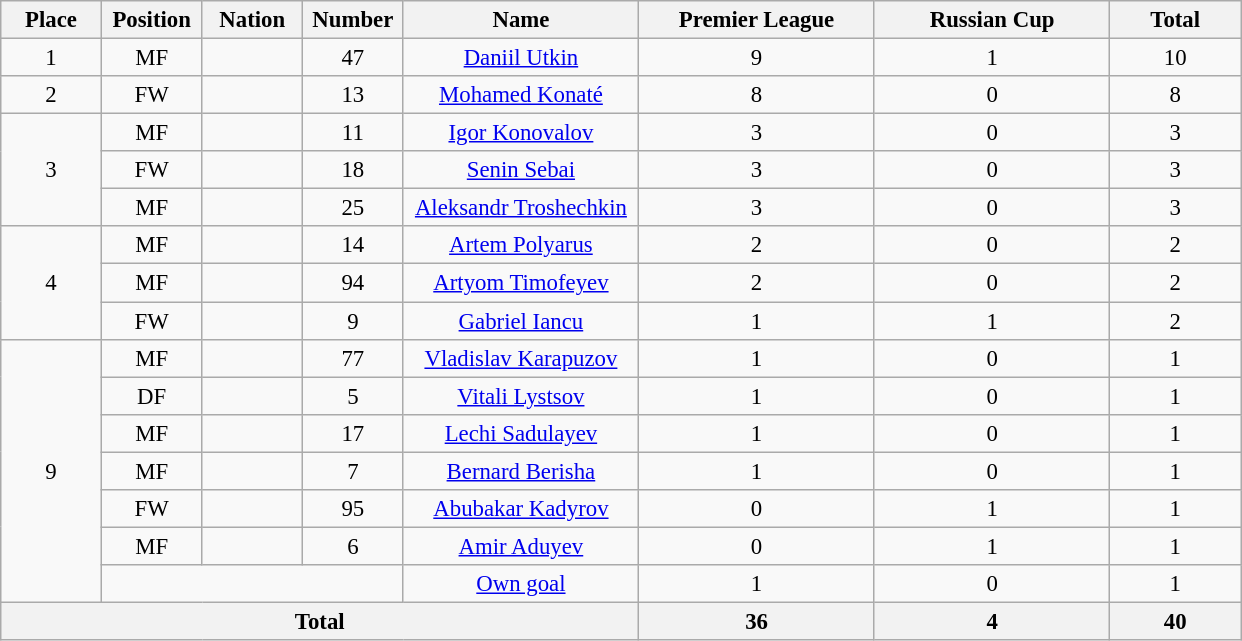<table class="wikitable" style="font-size: 95%; text-align: center;">
<tr>
<th width=60>Place</th>
<th width=60>Position</th>
<th width=60>Nation</th>
<th width=60>Number</th>
<th width=150>Name</th>
<th width=150>Premier League</th>
<th width=150>Russian Cup</th>
<th width=80>Total</th>
</tr>
<tr>
<td>1</td>
<td>MF</td>
<td></td>
<td>47</td>
<td><a href='#'>Daniil Utkin</a></td>
<td>9</td>
<td>1</td>
<td>10</td>
</tr>
<tr>
<td>2</td>
<td>FW</td>
<td></td>
<td>13</td>
<td><a href='#'>Mohamed Konaté</a></td>
<td>8</td>
<td>0</td>
<td>8</td>
</tr>
<tr>
<td rowspan="3">3</td>
<td>MF</td>
<td></td>
<td>11</td>
<td><a href='#'>Igor Konovalov</a></td>
<td>3</td>
<td>0</td>
<td>3</td>
</tr>
<tr>
<td>FW</td>
<td></td>
<td>18</td>
<td><a href='#'>Senin Sebai</a></td>
<td>3</td>
<td>0</td>
<td>3</td>
</tr>
<tr>
<td>MF</td>
<td></td>
<td>25</td>
<td><a href='#'>Aleksandr Troshechkin</a></td>
<td>3</td>
<td>0</td>
<td>3</td>
</tr>
<tr>
<td rowspan="3">4</td>
<td>MF</td>
<td></td>
<td>14</td>
<td><a href='#'>Artem Polyarus</a></td>
<td>2</td>
<td>0</td>
<td>2</td>
</tr>
<tr>
<td>MF</td>
<td></td>
<td>94</td>
<td><a href='#'>Artyom Timofeyev</a></td>
<td>2</td>
<td>0</td>
<td>2</td>
</tr>
<tr>
<td>FW</td>
<td></td>
<td>9</td>
<td><a href='#'>Gabriel Iancu</a></td>
<td>1</td>
<td>1</td>
<td>2</td>
</tr>
<tr>
<td rowspan="7">9</td>
<td>MF</td>
<td></td>
<td>77</td>
<td><a href='#'>Vladislav Karapuzov</a></td>
<td>1</td>
<td>0</td>
<td>1</td>
</tr>
<tr>
<td>DF</td>
<td></td>
<td>5</td>
<td><a href='#'>Vitali Lystsov</a></td>
<td>1</td>
<td>0</td>
<td>1</td>
</tr>
<tr>
<td>MF</td>
<td></td>
<td>17</td>
<td><a href='#'>Lechi Sadulayev</a></td>
<td>1</td>
<td>0</td>
<td>1</td>
</tr>
<tr>
<td>MF</td>
<td></td>
<td>7</td>
<td><a href='#'>Bernard Berisha</a></td>
<td>1</td>
<td>0</td>
<td>1</td>
</tr>
<tr>
<td>FW</td>
<td></td>
<td>95</td>
<td><a href='#'>Abubakar Kadyrov</a></td>
<td>0</td>
<td>1</td>
<td>1</td>
</tr>
<tr>
<td>MF</td>
<td></td>
<td>6</td>
<td><a href='#'>Amir Aduyev</a></td>
<td>0</td>
<td>1</td>
<td>1</td>
</tr>
<tr>
<td colspan="3"></td>
<td><a href='#'>Own goal</a></td>
<td>1</td>
<td>0</td>
<td>1</td>
</tr>
<tr>
<th colspan=5>Total</th>
<th>36</th>
<th>4</th>
<th>40</th>
</tr>
</table>
